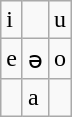<table class="wikitable">
<tr>
<td>i</td>
<td></td>
<td>u</td>
</tr>
<tr>
<td>e</td>
<td>ə</td>
<td>o</td>
</tr>
<tr>
<td></td>
<td>a</td>
<td></td>
</tr>
</table>
